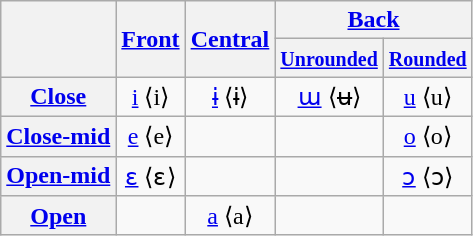<table class="wikitable" style=text-align:center>
<tr>
<th rowspan="2"></th>
<th rowspan="2"><a href='#'>Front</a></th>
<th rowspan="2"><a href='#'>Central</a></th>
<th colspan="2"><a href='#'>Back</a></th>
</tr>
<tr>
<th><a href='#'><small>Unrounded</small></a></th>
<th><a href='#'><small>Rounded</small></a></th>
</tr>
<tr>
<th><a href='#'>Close</a></th>
<td><a href='#'>i</a> ⟨i⟩</td>
<td><a href='#'>ɨ</a> ⟨ɨ⟩</td>
<td><a href='#'>ɯ</a> ⟨ʉ⟩</td>
<td><a href='#'>u</a> ⟨u⟩</td>
</tr>
<tr>
<th><a href='#'>Close-mid</a></th>
<td><a href='#'>e</a> ⟨e⟩</td>
<td></td>
<td></td>
<td><a href='#'>o</a> ⟨o⟩</td>
</tr>
<tr>
<th><a href='#'>Open-mid</a></th>
<td><a href='#'>ɛ</a> ⟨ɛ⟩</td>
<td></td>
<td></td>
<td><a href='#'>ɔ</a> ⟨ɔ⟩</td>
</tr>
<tr>
<th><a href='#'>Open</a></th>
<td></td>
<td><a href='#'>a</a> ⟨a⟩</td>
<td></td>
<td></td>
</tr>
</table>
